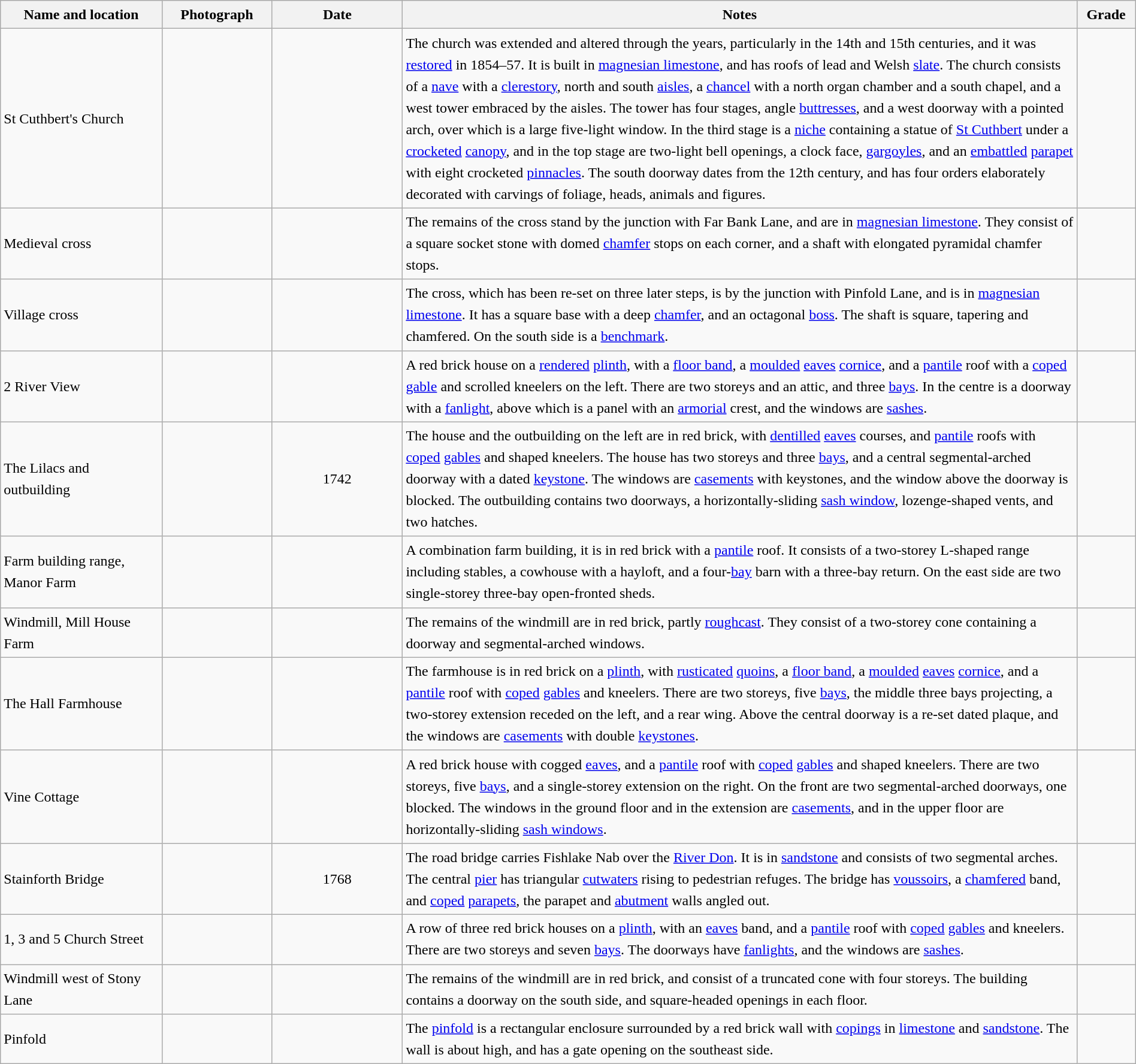<table class="wikitable sortable plainrowheaders" style="width:100%; border:0; text-align:left; line-height:150%;">
<tr>
<th scope="col"  style="width:150px">Name and location</th>
<th scope="col"  style="width:100px" class="unsortable">Photograph</th>
<th scope="col"  style="width:120px">Date</th>
<th scope="col"  style="width:650px" class="unsortable">Notes</th>
<th scope="col"  style="width:50px">Grade</th>
</tr>
<tr>
<td>St Cuthbert's Church<br><small></small></td>
<td></td>
<td align="center"></td>
<td>The church was extended and altered through the years, particularly in the 14th and 15th centuries, and it was <a href='#'>restored</a> in 1854–57.  It is built in <a href='#'>magnesian limestone</a>, and has roofs of lead and Welsh <a href='#'>slate</a>.  The church consists of a <a href='#'>nave</a> with a <a href='#'>clerestory</a>, north and south <a href='#'>aisles</a>, a <a href='#'>chancel</a> with a north organ chamber and a south chapel, and a west tower embraced by the aisles.  The tower has four stages, angle <a href='#'>buttresses</a>, and a west doorway with a pointed arch, over which is a large five-light window.  In the third stage is a <a href='#'>niche</a> containing a statue of <a href='#'>St Cuthbert</a> under a <a href='#'>crocketed</a> <a href='#'>canopy</a>, and in the top stage are two-light bell openings, a clock face, <a href='#'>gargoyles</a>, and an <a href='#'>embattled</a> <a href='#'>parapet</a> with eight crocketed <a href='#'>pinnacles</a>.  The south doorway dates from the 12th century, and has four orders elaborately decorated with carvings of foliage, heads, animals and figures.</td>
<td align="center" ></td>
</tr>
<tr>
<td>Medieval cross<br><small></small></td>
<td></td>
<td align="center"></td>
<td>The remains of the cross stand by the junction with Far Bank Lane, and are in <a href='#'>magnesian limestone</a>.  They consist of a square socket stone with domed <a href='#'>chamfer</a> stops on each corner, and a shaft with elongated pyramidal chamfer stops.</td>
<td align="center" ></td>
</tr>
<tr>
<td>Village cross<br><small></small></td>
<td></td>
<td align="center"></td>
<td>The cross, which has been re-set on three later steps, is by the junction with Pinfold Lane, and is in <a href='#'>magnesian limestone</a>.  It has a square base with a deep <a href='#'>chamfer</a>, and an octagonal <a href='#'>boss</a>.  The shaft is square, tapering and chamfered.  On the south side is a <a href='#'>benchmark</a>.</td>
<td align="center" ></td>
</tr>
<tr>
<td>2 River View<br><small></small></td>
<td></td>
<td align="center"></td>
<td>A red brick house on a <a href='#'>rendered</a> <a href='#'>plinth</a>, with a <a href='#'>floor band</a>, a <a href='#'>moulded</a> <a href='#'>eaves</a> <a href='#'>cornice</a>, and a <a href='#'>pantile</a> roof with a <a href='#'>coped</a> <a href='#'>gable</a> and scrolled kneelers on the left.  There are two storeys and an attic, and three <a href='#'>bays</a>.  In the centre is a doorway with a <a href='#'>fanlight</a>, above which is a panel with an <a href='#'>armorial</a> crest, and the windows are <a href='#'>sashes</a>.</td>
<td align="center" ></td>
</tr>
<tr>
<td>The Lilacs and outbuilding<br><small></small></td>
<td></td>
<td align="center">1742</td>
<td>The house and the outbuilding on the left are in red brick, with <a href='#'>dentilled</a> <a href='#'>eaves</a> courses, and <a href='#'>pantile</a> roofs with <a href='#'>coped</a> <a href='#'>gables</a> and shaped kneelers.  The house has two storeys and three <a href='#'>bays</a>, and a central segmental-arched doorway with a dated <a href='#'>keystone</a>.  The windows are <a href='#'>casements</a> with keystones, and the window above the doorway is blocked.  The outbuilding contains two doorways, a horizontally-sliding <a href='#'>sash window</a>, lozenge-shaped vents, and two hatches.</td>
<td align="center" ></td>
</tr>
<tr>
<td>Farm building range, Manor Farm<br><small></small></td>
<td></td>
<td align="center"></td>
<td>A combination farm building, it is in red brick with a <a href='#'>pantile</a> roof.  It consists of a two-storey L-shaped range including stables, a cowhouse with a hayloft, and a four-<a href='#'>bay</a> barn with a three-bay return.  On the east side are two single-storey three-bay open-fronted sheds.</td>
<td align="center" ></td>
</tr>
<tr>
<td>Windmill, Mill House Farm<br><small></small></td>
<td></td>
<td align="center"></td>
<td>The remains of the windmill are in red brick, partly <a href='#'>roughcast</a>.  They consist of a two-storey cone containing a doorway and segmental-arched windows.</td>
<td align="center" ></td>
</tr>
<tr>
<td>The Hall Farmhouse<br><small></small></td>
<td></td>
<td align="center"></td>
<td>The farmhouse is in red brick on a <a href='#'>plinth</a>, with <a href='#'>rusticated</a> <a href='#'>quoins</a>, a <a href='#'>floor band</a>, a <a href='#'>moulded</a> <a href='#'>eaves</a> <a href='#'>cornice</a>, and a <a href='#'>pantile</a> roof with <a href='#'>coped</a> <a href='#'>gables</a> and kneelers.  There are two storeys, five <a href='#'>bays</a>, the middle three bays projecting, a two-storey extension receded on the left, and a rear wing.  Above the central doorway is a re-set dated plaque, and the windows are <a href='#'>casements</a> with double <a href='#'>keystones</a>.</td>
<td align="center" ></td>
</tr>
<tr>
<td>Vine Cottage<br><small></small></td>
<td></td>
<td align="center"></td>
<td>A red brick house with cogged <a href='#'>eaves</a>, and a <a href='#'>pantile</a> roof with <a href='#'>coped</a> <a href='#'>gables</a> and shaped kneelers.  There are two storeys, five <a href='#'>bays</a>, and a single-storey extension on the right.  On the front are two segmental-arched doorways, one blocked.  The windows in the ground floor and in the extension are <a href='#'>casements</a>, and in the upper floor are horizontally-sliding <a href='#'>sash windows</a>.</td>
<td align="center" ></td>
</tr>
<tr>
<td>Stainforth Bridge<br><small></small></td>
<td></td>
<td align="center">1768</td>
<td>The road bridge carries Fishlake Nab over the <a href='#'>River Don</a>.  It is in <a href='#'>sandstone</a> and consists of two segmental arches.  The central <a href='#'>pier</a> has triangular <a href='#'>cutwaters</a> rising to pedestrian refuges.  The bridge has <a href='#'>voussoirs</a>, a <a href='#'>chamfered</a> band, and <a href='#'>coped</a> <a href='#'>parapets</a>, the parapet and <a href='#'>abutment</a> walls angled out.</td>
<td align="center" ></td>
</tr>
<tr>
<td>1, 3 and 5 Church Street<br><small></small></td>
<td></td>
<td align="center"></td>
<td>A row of three red brick houses on a <a href='#'>plinth</a>, with an <a href='#'>eaves</a> band, and a <a href='#'>pantile</a> roof with <a href='#'>coped</a> <a href='#'>gables</a> and kneelers.  There are two storeys and seven <a href='#'>bays</a>.  The doorways have <a href='#'>fanlights</a>, and the windows are <a href='#'>sashes</a>.</td>
<td align="center" ></td>
</tr>
<tr>
<td>Windmill west of Stony Lane<br><small></small></td>
<td></td>
<td align="center"></td>
<td>The remains of the windmill are in red brick, and consist of a truncated cone with four storeys.  The building contains a doorway on the south side, and square-headed openings in each floor.</td>
<td align="center" ></td>
</tr>
<tr>
<td>Pinfold<br><small></small></td>
<td></td>
<td align="center"></td>
<td>The <a href='#'>pinfold</a> is a rectangular enclosure surrounded by a red brick wall with <a href='#'>copings</a> in <a href='#'>limestone</a> and <a href='#'>sandstone</a>.  The wall is about  high, and has a gate opening on the southeast side.</td>
<td align="center" ></td>
</tr>
<tr>
</tr>
</table>
